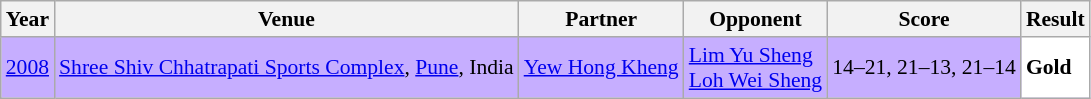<table class="sortable wikitable" style="font-size: 90%;">
<tr>
<th>Year</th>
<th>Venue</th>
<th>Partner</th>
<th>Opponent</th>
<th>Score</th>
<th>Result</th>
</tr>
<tr style="background:#C6AEFF">
<td align="center"><a href='#'>2008</a></td>
<td align="left"><a href='#'>Shree Shiv Chhatrapati Sports Complex</a>, <a href='#'>Pune</a>, India</td>
<td align="left"> <a href='#'>Yew Hong Kheng</a></td>
<td align="left"> <a href='#'>Lim Yu Sheng</a><br> <a href='#'>Loh Wei Sheng</a></td>
<td align="left">14–21, 21–13, 21–14</td>
<td style="text-align:left; background:white"> <strong>Gold</strong></td>
</tr>
</table>
